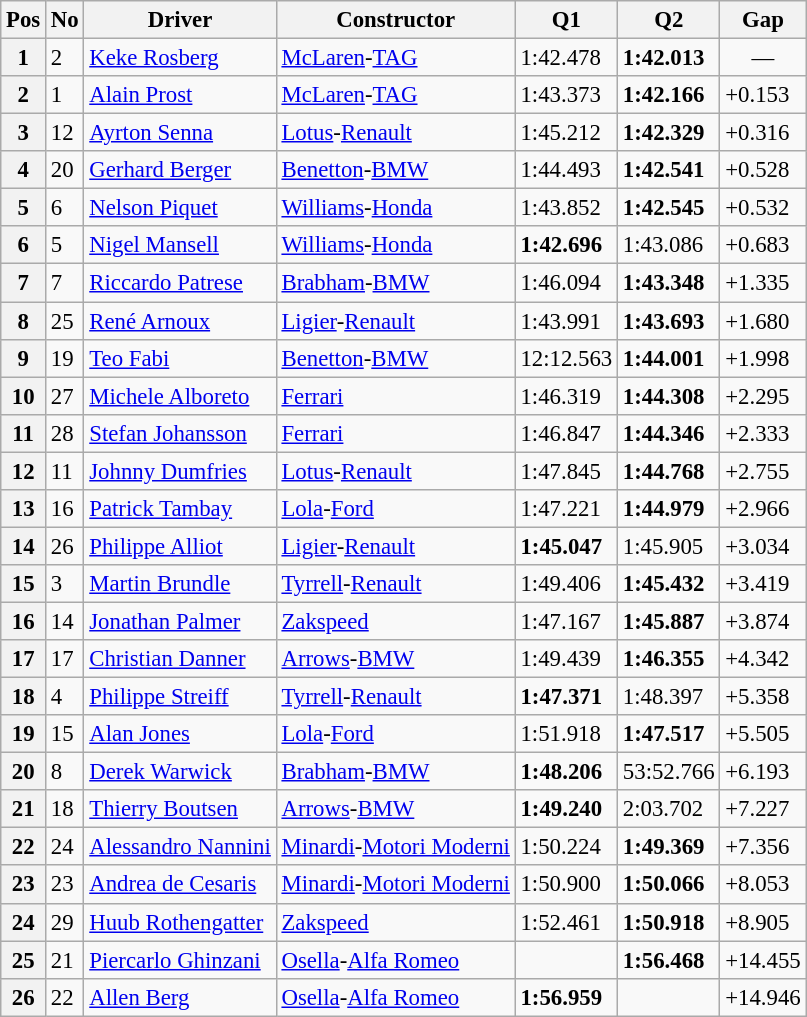<table class="wikitable sortable" style="font-size: 95%;">
<tr>
<th>Pos</th>
<th>No</th>
<th>Driver</th>
<th>Constructor</th>
<th>Q1</th>
<th>Q2</th>
<th>Gap</th>
</tr>
<tr>
<th>1</th>
<td>2</td>
<td> <a href='#'>Keke Rosberg</a></td>
<td><a href='#'>McLaren</a>-<a href='#'>TAG</a></td>
<td>1:42.478</td>
<td><strong>1:42.013</strong></td>
<td align="center">—</td>
</tr>
<tr>
<th>2</th>
<td>1</td>
<td> <a href='#'>Alain Prost</a></td>
<td><a href='#'>McLaren</a>-<a href='#'>TAG</a></td>
<td>1:43.373</td>
<td><strong>1:42.166</strong></td>
<td>+0.153</td>
</tr>
<tr>
<th>3</th>
<td>12</td>
<td> <a href='#'>Ayrton Senna</a></td>
<td><a href='#'>Lotus</a>-<a href='#'>Renault</a></td>
<td>1:45.212</td>
<td><strong>1:42.329</strong></td>
<td>+0.316</td>
</tr>
<tr>
<th>4</th>
<td>20</td>
<td> <a href='#'>Gerhard Berger</a></td>
<td><a href='#'>Benetton</a>-<a href='#'>BMW</a></td>
<td>1:44.493</td>
<td><strong>1:42.541</strong></td>
<td>+0.528</td>
</tr>
<tr>
<th>5</th>
<td>6</td>
<td> <a href='#'>Nelson Piquet</a></td>
<td><a href='#'>Williams</a>-<a href='#'>Honda</a></td>
<td>1:43.852</td>
<td><strong>1:42.545</strong></td>
<td>+0.532</td>
</tr>
<tr>
<th>6</th>
<td>5</td>
<td> <a href='#'>Nigel Mansell</a></td>
<td><a href='#'>Williams</a>-<a href='#'>Honda</a></td>
<td><strong>1:42.696</strong></td>
<td>1:43.086</td>
<td>+0.683</td>
</tr>
<tr>
<th>7</th>
<td>7</td>
<td> <a href='#'>Riccardo Patrese</a></td>
<td><a href='#'>Brabham</a>-<a href='#'>BMW</a></td>
<td>1:46.094</td>
<td><strong>1:43.348</strong></td>
<td>+1.335</td>
</tr>
<tr>
<th>8</th>
<td>25</td>
<td> <a href='#'>René Arnoux</a></td>
<td><a href='#'>Ligier</a>-<a href='#'>Renault</a></td>
<td>1:43.991</td>
<td><strong>1:43.693</strong></td>
<td>+1.680</td>
</tr>
<tr>
<th>9</th>
<td>19</td>
<td> <a href='#'>Teo Fabi</a></td>
<td><a href='#'>Benetton</a>-<a href='#'>BMW</a></td>
<td>12:12.563</td>
<td><strong>1:44.001</strong></td>
<td>+1.998</td>
</tr>
<tr>
<th>10</th>
<td>27</td>
<td> <a href='#'>Michele Alboreto</a></td>
<td><a href='#'>Ferrari</a></td>
<td>1:46.319</td>
<td><strong>1:44.308</strong></td>
<td>+2.295</td>
</tr>
<tr>
<th>11</th>
<td>28</td>
<td> <a href='#'>Stefan Johansson</a></td>
<td><a href='#'>Ferrari</a></td>
<td>1:46.847</td>
<td><strong>1:44.346</strong></td>
<td>+2.333</td>
</tr>
<tr>
<th>12</th>
<td>11</td>
<td> <a href='#'>Johnny Dumfries</a></td>
<td><a href='#'>Lotus</a>-<a href='#'>Renault</a></td>
<td>1:47.845</td>
<td><strong>1:44.768</strong></td>
<td>+2.755</td>
</tr>
<tr>
<th>13</th>
<td>16</td>
<td> <a href='#'>Patrick Tambay</a></td>
<td><a href='#'>Lola</a>-<a href='#'>Ford</a></td>
<td>1:47.221</td>
<td><strong>1:44.979</strong></td>
<td>+2.966</td>
</tr>
<tr>
<th>14</th>
<td>26</td>
<td> <a href='#'>Philippe Alliot</a></td>
<td><a href='#'>Ligier</a>-<a href='#'>Renault</a></td>
<td><strong>1:45.047</strong></td>
<td>1:45.905</td>
<td>+3.034</td>
</tr>
<tr>
<th>15</th>
<td>3</td>
<td> <a href='#'>Martin Brundle</a></td>
<td><a href='#'>Tyrrell</a>-<a href='#'>Renault</a></td>
<td>1:49.406</td>
<td><strong>1:45.432</strong></td>
<td>+3.419</td>
</tr>
<tr>
<th>16</th>
<td>14</td>
<td> <a href='#'>Jonathan Palmer</a></td>
<td><a href='#'>Zakspeed</a></td>
<td>1:47.167</td>
<td><strong>1:45.887</strong></td>
<td>+3.874</td>
</tr>
<tr>
<th>17</th>
<td>17</td>
<td> <a href='#'>Christian Danner</a></td>
<td><a href='#'>Arrows</a>-<a href='#'>BMW</a></td>
<td>1:49.439</td>
<td><strong>1:46.355</strong></td>
<td>+4.342</td>
</tr>
<tr>
<th>18</th>
<td>4</td>
<td> <a href='#'>Philippe Streiff</a></td>
<td><a href='#'>Tyrrell</a>-<a href='#'>Renault</a></td>
<td><strong>1:47.371</strong></td>
<td>1:48.397</td>
<td>+5.358</td>
</tr>
<tr>
<th>19</th>
<td>15</td>
<td> <a href='#'>Alan Jones</a></td>
<td><a href='#'>Lola</a>-<a href='#'>Ford</a></td>
<td>1:51.918</td>
<td><strong>1:47.517</strong></td>
<td>+5.505</td>
</tr>
<tr>
<th>20</th>
<td>8</td>
<td> <a href='#'>Derek Warwick</a></td>
<td><a href='#'>Brabham</a>-<a href='#'>BMW</a></td>
<td><strong>1:48.206</strong></td>
<td>53:52.766</td>
<td>+6.193</td>
</tr>
<tr>
<th>21</th>
<td>18</td>
<td> <a href='#'>Thierry Boutsen</a></td>
<td><a href='#'>Arrows</a>-<a href='#'>BMW</a></td>
<td><strong>1:49.240</strong></td>
<td>2:03.702</td>
<td>+7.227</td>
</tr>
<tr>
<th>22</th>
<td>24</td>
<td> <a href='#'>Alessandro Nannini</a></td>
<td><a href='#'>Minardi</a>-<a href='#'>Motori Moderni</a></td>
<td>1:50.224</td>
<td><strong>1:49.369</strong></td>
<td>+7.356</td>
</tr>
<tr>
<th>23</th>
<td>23</td>
<td> <a href='#'>Andrea de Cesaris</a></td>
<td><a href='#'>Minardi</a>-<a href='#'>Motori Moderni</a></td>
<td>1:50.900</td>
<td><strong>1:50.066</strong></td>
<td>+8.053</td>
</tr>
<tr>
<th>24</th>
<td>29</td>
<td> <a href='#'>Huub Rothengatter</a></td>
<td><a href='#'>Zakspeed</a></td>
<td>1:52.461</td>
<td><strong>1:50.918</strong></td>
<td>+8.905</td>
</tr>
<tr>
<th>25</th>
<td>21</td>
<td> <a href='#'>Piercarlo Ghinzani</a></td>
<td><a href='#'>Osella</a>-<a href='#'>Alfa Romeo</a></td>
<td></td>
<td><strong>1:56.468</strong></td>
<td>+14.455</td>
</tr>
<tr>
<th>26</th>
<td>22</td>
<td> <a href='#'>Allen Berg</a></td>
<td><a href='#'>Osella</a>-<a href='#'>Alfa Romeo</a></td>
<td><strong>1:56.959</strong></td>
<td></td>
<td>+14.946</td>
</tr>
</table>
